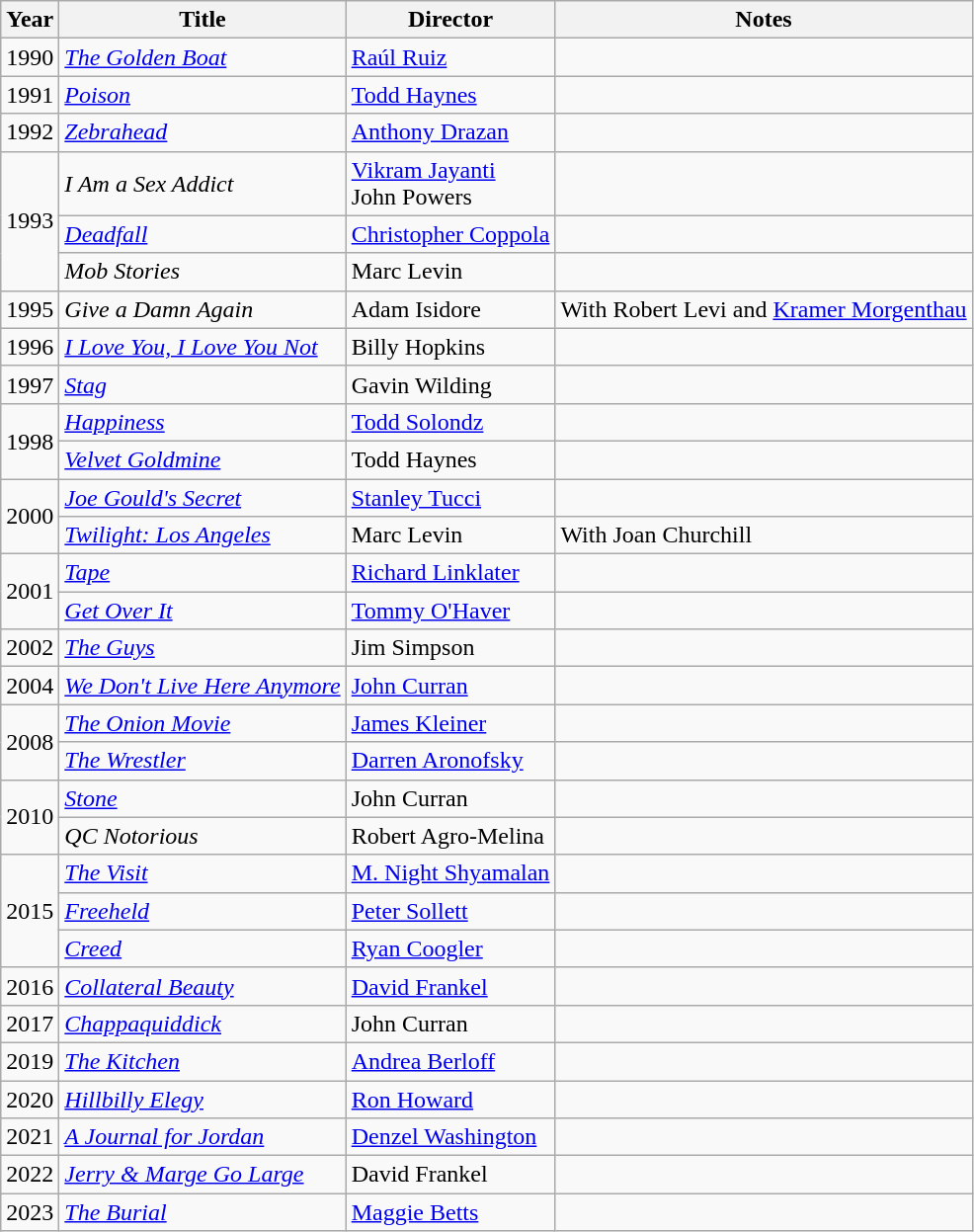<table class="wikitable">
<tr>
<th>Year</th>
<th>Title</th>
<th>Director</th>
<th>Notes</th>
</tr>
<tr>
<td>1990</td>
<td><em><a href='#'>The Golden Boat</a></em></td>
<td><a href='#'>Raúl Ruiz</a></td>
<td></td>
</tr>
<tr>
<td>1991</td>
<td><em><a href='#'>Poison</a></em></td>
<td><a href='#'>Todd Haynes</a></td>
<td></td>
</tr>
<tr>
<td>1992</td>
<td><em><a href='#'>Zebrahead</a></em></td>
<td><a href='#'>Anthony Drazan</a></td>
<td></td>
</tr>
<tr>
<td rowspan=3>1993</td>
<td><em>I Am a Sex Addict</em></td>
<td><a href='#'>Vikram Jayanti</a><br>John Powers</td>
<td></td>
</tr>
<tr>
<td><em><a href='#'>Deadfall</a></em></td>
<td><a href='#'>Christopher Coppola</a></td>
<td></td>
</tr>
<tr>
<td><em>Mob Stories</em></td>
<td>Marc Levin</td>
<td></td>
</tr>
<tr>
<td>1995</td>
<td><em>Give a Damn Again</em></td>
<td>Adam Isidore</td>
<td>With Robert Levi and <a href='#'>Kramer Morgenthau</a></td>
</tr>
<tr>
<td>1996</td>
<td><em><a href='#'>I Love You, I Love You Not</a></em></td>
<td>Billy Hopkins</td>
<td></td>
</tr>
<tr>
<td>1997</td>
<td><em><a href='#'>Stag</a></em></td>
<td>Gavin Wilding</td>
<td></td>
</tr>
<tr>
<td rowspan=2>1998</td>
<td><em><a href='#'>Happiness</a></em></td>
<td><a href='#'>Todd Solondz</a></td>
<td></td>
</tr>
<tr>
<td><em><a href='#'>Velvet Goldmine</a></em></td>
<td>Todd Haynes</td>
<td></td>
</tr>
<tr>
<td rowspan=2>2000</td>
<td><em><a href='#'>Joe Gould's Secret</a></em></td>
<td><a href='#'>Stanley Tucci</a></td>
<td></td>
</tr>
<tr>
<td><em><a href='#'>Twilight: Los Angeles</a></em></td>
<td>Marc Levin</td>
<td>With Joan Churchill</td>
</tr>
<tr>
<td rowspan=2>2001</td>
<td><em><a href='#'>Tape</a></em></td>
<td><a href='#'>Richard Linklater</a></td>
<td></td>
</tr>
<tr>
<td><em><a href='#'>Get Over It</a></em></td>
<td><a href='#'>Tommy O'Haver</a></td>
<td></td>
</tr>
<tr>
<td>2002</td>
<td><em><a href='#'>The Guys</a></em></td>
<td>Jim Simpson</td>
<td></td>
</tr>
<tr>
<td>2004</td>
<td><em><a href='#'>We Don't Live Here Anymore</a></em></td>
<td><a href='#'>John Curran</a></td>
<td></td>
</tr>
<tr>
<td rowspan=2>2008</td>
<td><em><a href='#'>The Onion Movie</a></em></td>
<td><a href='#'>James Kleiner</a></td>
<td></td>
</tr>
<tr>
<td><em><a href='#'>The Wrestler</a></em></td>
<td><a href='#'>Darren Aronofsky</a></td>
<td></td>
</tr>
<tr>
<td rowspan=2>2010</td>
<td><em><a href='#'>Stone</a></em></td>
<td>John Curran</td>
<td></td>
</tr>
<tr>
<td><em>QC Notorious</em></td>
<td>Robert Agro-Melina</td>
<td></td>
</tr>
<tr>
<td rowspan=3>2015</td>
<td><em><a href='#'>The Visit</a></em></td>
<td><a href='#'>M. Night Shyamalan</a></td>
<td></td>
</tr>
<tr>
<td><em><a href='#'>Freeheld</a></em></td>
<td><a href='#'>Peter Sollett</a></td>
<td></td>
</tr>
<tr>
<td><em><a href='#'>Creed</a></em></td>
<td><a href='#'>Ryan Coogler</a></td>
<td></td>
</tr>
<tr>
<td>2016</td>
<td><em><a href='#'>Collateral Beauty</a></em></td>
<td><a href='#'>David Frankel</a></td>
<td></td>
</tr>
<tr>
<td>2017</td>
<td><em><a href='#'>Chappaquiddick</a></em></td>
<td>John Curran</td>
<td></td>
</tr>
<tr>
<td>2019</td>
<td><em><a href='#'>The Kitchen</a></em></td>
<td><a href='#'>Andrea Berloff</a></td>
<td></td>
</tr>
<tr>
<td>2020</td>
<td><em><a href='#'>Hillbilly Elegy</a></em></td>
<td><a href='#'>Ron Howard</a></td>
<td></td>
</tr>
<tr>
<td>2021</td>
<td><em><a href='#'>A Journal for Jordan</a></em></td>
<td><a href='#'>Denzel Washington</a></td>
<td></td>
</tr>
<tr>
<td>2022</td>
<td><em><a href='#'>Jerry & Marge Go Large</a></em></td>
<td>David Frankel</td>
<td></td>
</tr>
<tr>
<td>2023</td>
<td><em><a href='#'>The Burial</a></em></td>
<td><a href='#'>Maggie Betts</a></td>
<td></td>
</tr>
</table>
